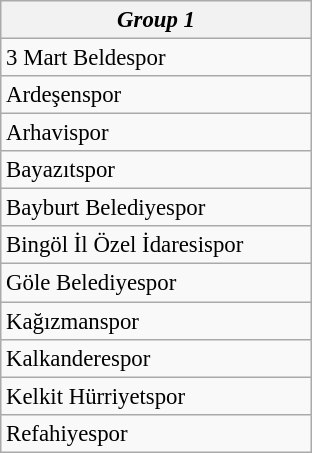<table class="wikitable collapsible collapsed" style="font-size:95%;">
<tr>
<th colspan="1" width="200"><em>Group 1</em></th>
</tr>
<tr>
<td>3 Mart Beldespor</td>
</tr>
<tr>
<td>Ardeşenspor</td>
</tr>
<tr>
<td>Arhavispor</td>
</tr>
<tr>
<td>Bayazıtspor</td>
</tr>
<tr>
<td>Bayburt Belediyespor</td>
</tr>
<tr>
<td>Bingöl İl Özel İdaresispor</td>
</tr>
<tr>
<td>Göle Belediyespor</td>
</tr>
<tr>
<td>Kağızmanspor</td>
</tr>
<tr>
<td>Kalkanderespor</td>
</tr>
<tr>
<td>Kelkit Hürriyetspor</td>
</tr>
<tr>
<td>Refahiyespor</td>
</tr>
</table>
